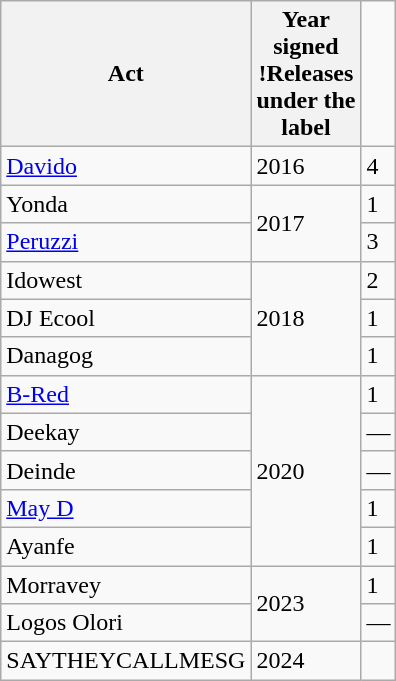<table class="wikitable">
<tr>
<th>Act</th>
<th>Year<br> signed<br>!Releases<br> under the<br> label</th>
</tr>
<tr>
<td><a href='#'>Davido</a></td>
<td>2016</td>
<td>4</td>
</tr>
<tr>
<td>Yonda</td>
<td rowspan="2">2017</td>
<td>1</td>
</tr>
<tr>
<td><a href='#'>Peruzzi</a></td>
<td>3</td>
</tr>
<tr>
<td>Idowest</td>
<td rowspan="3">2018</td>
<td>2</td>
</tr>
<tr>
<td>DJ Ecool</td>
<td>1</td>
</tr>
<tr>
<td>Danagog</td>
<td>1</td>
</tr>
<tr>
<td><a href='#'>B-Red</a></td>
<td rowspan="5">2020</td>
<td>1</td>
</tr>
<tr>
<td>Deekay</td>
<td>—</td>
</tr>
<tr>
<td>Deinde</td>
<td>—</td>
</tr>
<tr>
<td><a href='#'>May D</a></td>
<td>1</td>
</tr>
<tr>
<td>Ayanfe</td>
<td>1</td>
</tr>
<tr>
<td>Morravey</td>
<td rowspan="2">2023</td>
<td>1</td>
</tr>
<tr>
<td>Logos Olori</td>
<td>—</td>
</tr>
<tr>
<td>SAYTHEYCALLMESG</td>
<td>2024</td>
<td></td>
</tr>
</table>
